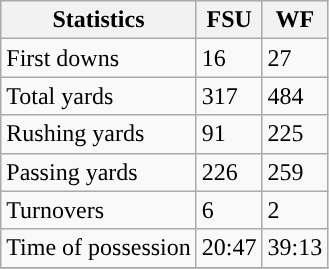<table class="wikitable">
<tr>
<th>Statistics</th>
<th>FSU</th>
<th>WF</th>
</tr>
<tr>
<td>First downs</td>
<td>16</td>
<td>27</td>
</tr>
<tr>
<td>Total yards</td>
<td>317</td>
<td>484</td>
</tr>
<tr>
<td>Rushing yards</td>
<td>91</td>
<td>225</td>
</tr>
<tr>
<td>Passing yards</td>
<td>226</td>
<td>259</td>
</tr>
<tr>
<td>Turnovers</td>
<td>6</td>
<td>2</td>
</tr>
<tr>
<td>Time of possession</td>
<td>20:47</td>
<td>39:13</td>
</tr>
<tr>
</tr>
</table>
